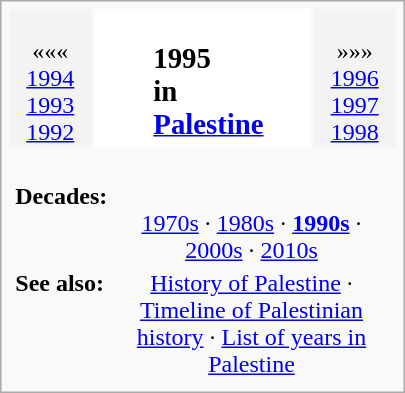<table class="infobox" style="text-align: center; width: 270px">
<tr>
<td style="background-color: #f3f3f3"><br>«««<br><a href='#'>1994</a><br><a href='#'>1993</a><br><a href='#'>1992</a></td>
<td style="background: white" align="center"><br><table style="background: inherit">
<tr valign="top">
<td align="center"><br><div></div></td>
<td align="center"><br><td><big><strong><span>1995</span><br>in<br><a href='#'>Palestine</a></strong></big></td></td>
</tr>
</table>
</td>
<td style="background-color: #f3f3f3"><br>»»»<br><a href='#'>1996</a><br><a href='#'>1997</a><br><a href='#'>1998</a></td>
</tr>
<tr valign="top">
<td colspan="3"><br><table style="width: 100%; border-width: 0; margin: 0; padding: 0; border-collapse: yes">
<tr valign="top">
<th style="text-align: left"><strong>Decades:</strong></th>
<td><br><div><a href='#'>1970s</a> · <a href='#'>1980s</a> · <strong><a href='#'>1990s</a></strong> · <a href='#'>2000s</a> · <a href='#'>2010s</a></div></td>
</tr>
<tr valign="top">
<th style="text-align: left"><strong>See also:</strong></th>
<td><a href='#'>History of Palestine</a> · <a href='#'>Timeline of Palestinian history</a> · <a href='#'>List of years in Palestine</a></td>
</tr>
</table>
</td>
</tr>
</table>
